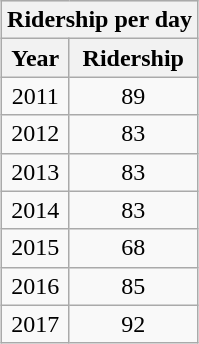<table class="wikitable" style="margin: 1em 0.2em; text-align: center;">
<tr style="background: #ddd;">
<th colspan="2">Ridership per day </th>
</tr>
<tr>
<th>Year</th>
<th>Ridership</th>
</tr>
<tr>
<td>2011</td>
<td>89</td>
</tr>
<tr>
<td>2012</td>
<td>83</td>
</tr>
<tr>
<td>2013</td>
<td>83</td>
</tr>
<tr>
<td>2014</td>
<td>83</td>
</tr>
<tr>
<td>2015</td>
<td>68</td>
</tr>
<tr>
<td>2016</td>
<td>85</td>
</tr>
<tr>
<td>2017</td>
<td>92</td>
</tr>
</table>
